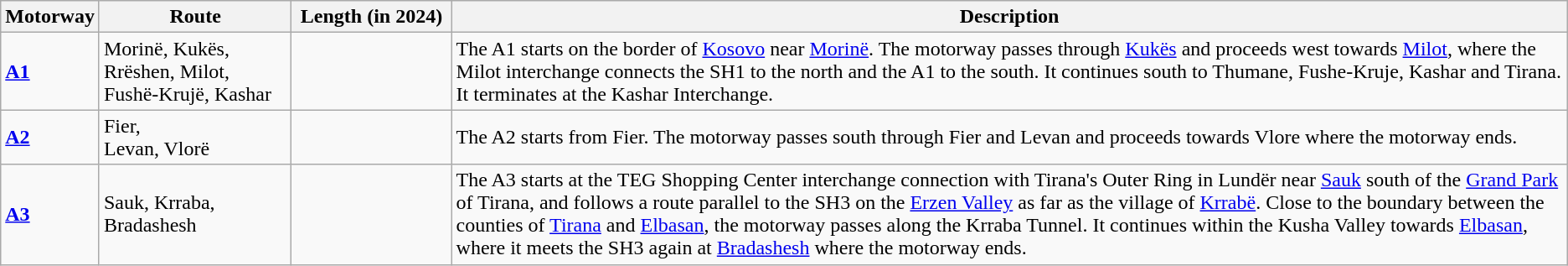<table class="wikitable">
<tr>
<th>Motorway</th>
<th>Route</th>
<th width=120>Length (in 2024)</th>
<th>Description</th>
</tr>
<tr>
<td> <strong><a href='#'>A1</a></strong></td>
<td>Morinë, Kukës, Rrëshen, Milot, Fushë-Krujë, Kashar</td>
<td></td>
<td>The A1 starts on the border of <a href='#'>Kosovo</a> near <a href='#'>Morinë</a>. The motorway passes through <a href='#'>Kukës</a> and proceeds west towards <a href='#'>Milot</a>, where the Milot interchange connects the SH1 to the north and the A1 to the south. It continues south to Thumane, Fushe-Kruje, Kashar and Tirana. It terminates at the Kashar Interchange.</td>
</tr>
<tr>
<td> <strong><a href='#'>A2</a></strong></td>
<td>Fier,<br> Levan, Vlorë</td>
<td></td>
<td>The A2 starts from Fier. The motorway passes south through Fier and Levan and proceeds towards Vlore where the motorway ends.</td>
</tr>
<tr>
<td> <strong><a href='#'>A3</a></strong></td>
<td>Sauk, Krraba, Bradashesh</td>
<td></td>
<td>The A3 starts at the TEG Shopping Center interchange connection with Tirana's Outer Ring in Lundër near <a href='#'>Sauk</a> south of the <a href='#'>Grand Park</a> of Tirana, and follows a route parallel to the SH3 on the <a href='#'>Erzen Valley</a> as far as the village of <a href='#'>Krrabë</a>. Close to the boundary between the counties of <a href='#'>Tirana</a> and <a href='#'>Elbasan</a>, the motorway passes along the Krraba Tunnel. It continues within the Kusha Valley towards <a href='#'>Elbasan</a>, where it meets the SH3 again at <a href='#'>Bradashesh</a> where the motorway ends.</td>
</tr>
</table>
